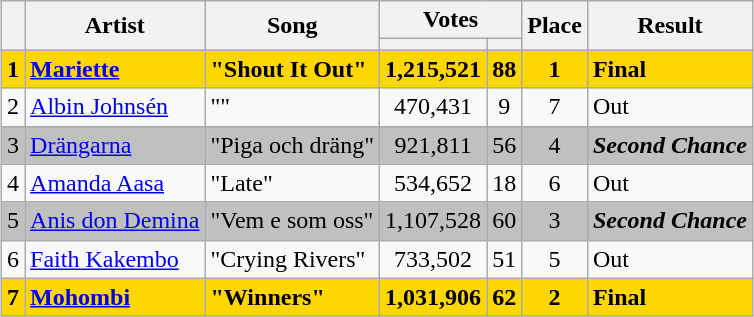<table class="sortable wikitable" style="margin: 1em auto 1em auto; text-align:center;">
<tr>
<th rowspan="2"></th>
<th rowspan="2">Artist</th>
<th rowspan="2">Song</th>
<th colspan="2" class="unsortable">Votes</th>
<th rowspan="2">Place</th>
<th rowspan="2">Result</th>
</tr>
<tr>
<th><small></small></th>
<th><small></small></th>
</tr>
<tr style="background:gold;">
<td><strong>1</strong></td>
<td align="left"><strong><a href='#'>Mariette</a></strong></td>
<td align="left"><strong>"Shout It Out"</strong></td>
<td><strong>1,215,521</strong></td>
<td><strong>88</strong></td>
<td><strong>1</strong></td>
<td align="left"><strong>Final</strong></td>
</tr>
<tr>
<td>2</td>
<td align="left"><a href='#'>Albin Johnsén</a></td>
<td align="left">""</td>
<td>470,431</td>
<td>9</td>
<td>7</td>
<td align="left">Out</td>
</tr>
<tr style="background:silver;">
<td>3</td>
<td align="left"><a href='#'>Drängarna</a></td>
<td align="left">"Piga och dräng"</td>
<td>921,811</td>
<td>56</td>
<td>4</td>
<td align="left"><strong><em>Second Chance</em></strong></td>
</tr>
<tr>
<td>4</td>
<td align="left"><a href='#'>Amanda Aasa</a></td>
<td align="left">"Late"</td>
<td>534,652</td>
<td>18</td>
<td>6</td>
<td align="left">Out</td>
</tr>
<tr style="background:silver;">
<td>5</td>
<td align="left"><a href='#'>Anis don Demina</a></td>
<td align="left">"Vem e som oss"</td>
<td>1,107,528</td>
<td>60</td>
<td>3</td>
<td align="left"><strong><em>Second Chance</em></strong></td>
</tr>
<tr>
<td>6</td>
<td align="left"><a href='#'>Faith Kakembo</a></td>
<td align="left">"Crying Rivers"</td>
<td>733,502</td>
<td>51</td>
<td>5</td>
<td align="left">Out</td>
</tr>
<tr style="background:gold;">
<td><strong>7</strong></td>
<td align="left"><strong><a href='#'>Mohombi</a></strong></td>
<td align="left"><strong>"Winners"</strong></td>
<td><strong>1,031,906</strong></td>
<td><strong>62</strong></td>
<td><strong>2</strong></td>
<td align="left"><strong>Final</strong></td>
</tr>
</table>
